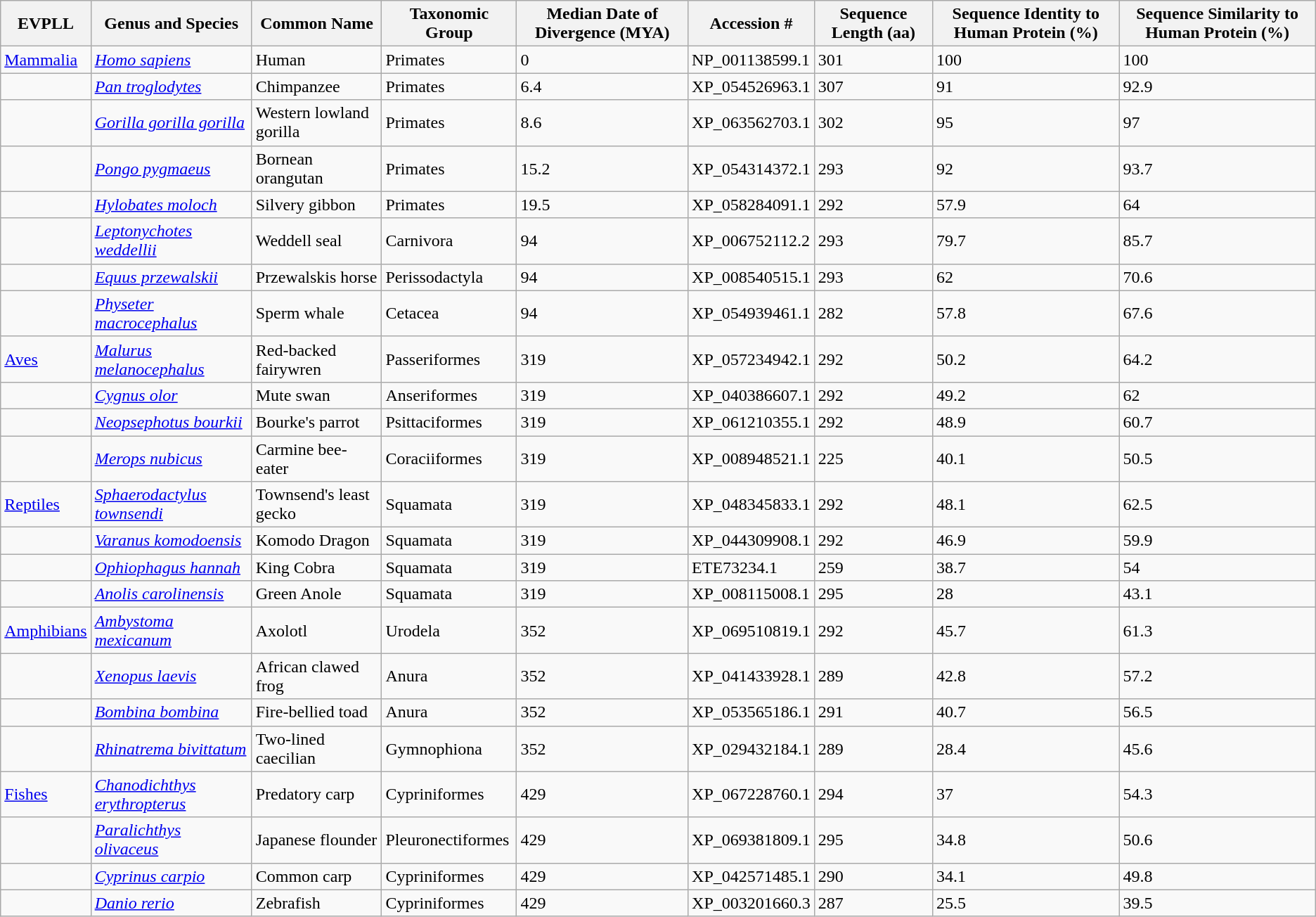<table class="wikitable">
<tr>
<th><strong>EVPLL</strong></th>
<th><strong>Genus and Species</strong></th>
<th><strong>Common Name</strong></th>
<th><strong>Taxonomic Group</strong></th>
<th><strong>Median Date of Divergence (MYA)</strong></th>
<th><strong>Accession #</strong></th>
<th><strong>Sequence Length (aa)</strong></th>
<th><strong>Sequence Identity to Human Protein (%)</strong></th>
<th><strong>Sequence Similarity to Human Protein (%)</strong></th>
</tr>
<tr>
<td><a href='#'>Mammalia</a></td>
<td><a href='#'><em>Homo sapiens</em></a></td>
<td>Human</td>
<td>Primates</td>
<td>0</td>
<td>NP_001138599.1</td>
<td>301</td>
<td>100</td>
<td>100</td>
</tr>
<tr>
<td></td>
<td><a href='#'><em>Pan troglodytes</em></a></td>
<td>Chimpanzee</td>
<td>Primates</td>
<td>6.4</td>
<td>XP_054526963.1</td>
<td>307</td>
<td>91</td>
<td>92.9</td>
</tr>
<tr>
<td></td>
<td><a href='#'><em>Gorilla gorilla gorilla</em></a></td>
<td>Western lowland gorilla</td>
<td>Primates</td>
<td>8.6</td>
<td>XP_063562703.1</td>
<td>302</td>
<td>95</td>
<td>97</td>
</tr>
<tr>
<td></td>
<td><a href='#'><em>Pongo pygmaeus</em></a></td>
<td>Bornean orangutan</td>
<td>Primates</td>
<td>15.2</td>
<td>XP_054314372.1</td>
<td>293</td>
<td>92</td>
<td>93.7</td>
</tr>
<tr>
<td></td>
<td><a href='#'><em>Hylobates moloch</em></a></td>
<td>Silvery gibbon</td>
<td>Primates</td>
<td>19.5</td>
<td>XP_058284091.1</td>
<td>292</td>
<td>57.9</td>
<td>64</td>
</tr>
<tr>
<td></td>
<td><a href='#'><em>Leptonychotes weddellii</em></a></td>
<td>Weddell seal</td>
<td>Carnivora</td>
<td>94</td>
<td>XP_006752112.2</td>
<td>293</td>
<td>79.7</td>
<td>85.7</td>
</tr>
<tr>
<td></td>
<td><a href='#'><em>Equus przewalskii</em></a></td>
<td>Przewalskis horse</td>
<td>Perissodactyla</td>
<td>94</td>
<td>XP_008540515.1</td>
<td>293</td>
<td>62</td>
<td>70.6</td>
</tr>
<tr>
<td></td>
<td><a href='#'><em>Physeter macrocephalus</em></a></td>
<td>Sperm whale</td>
<td>Cetacea</td>
<td>94</td>
<td>XP_054939461.1</td>
<td>282</td>
<td>57.8</td>
<td>67.6</td>
</tr>
<tr>
<td><a href='#'>Aves</a></td>
<td><a href='#'><em>Malurus melanocephalus</em></a></td>
<td>Red-backed fairywren</td>
<td>Passeriformes</td>
<td>319</td>
<td>XP_057234942.1</td>
<td>292</td>
<td>50.2</td>
<td>64.2</td>
</tr>
<tr>
<td></td>
<td><a href='#'><em>Cygnus olor</em></a></td>
<td>Mute swan</td>
<td>Anseriformes</td>
<td>319</td>
<td>XP_040386607.1</td>
<td>292</td>
<td>49.2</td>
<td>62</td>
</tr>
<tr>
<td></td>
<td><a href='#'><em>Neopsephotus bourkii</em></a></td>
<td>Bourke's parrot</td>
<td>Psittaciformes</td>
<td>319</td>
<td>XP_061210355.1</td>
<td>292</td>
<td>48.9</td>
<td>60.7</td>
</tr>
<tr>
<td></td>
<td><a href='#'><em>Merops nubicus</em></a></td>
<td>Carmine bee-eater</td>
<td>Coraciiformes</td>
<td>319</td>
<td>XP_008948521.1</td>
<td>225</td>
<td>40.1</td>
<td>50.5</td>
</tr>
<tr>
<td><a href='#'>Reptiles</a></td>
<td><em><a href='#'>Sphaerodactylus townsendi</a></em></td>
<td>Townsend's least gecko</td>
<td>Squamata</td>
<td>319</td>
<td>XP_048345833.1</td>
<td>292</td>
<td>48.1</td>
<td>62.5</td>
</tr>
<tr>
<td></td>
<td><a href='#'><em>Varanus komodoensis</em></a></td>
<td>Komodo Dragon</td>
<td>Squamata</td>
<td>319</td>
<td>XP_044309908.1</td>
<td>292</td>
<td>46.9</td>
<td>59.9</td>
</tr>
<tr>
<td></td>
<td><a href='#'><em>Ophiophagus hannah</em></a></td>
<td>King Cobra</td>
<td>Squamata</td>
<td>319</td>
<td>ETE73234.1</td>
<td>259</td>
<td>38.7</td>
<td>54</td>
</tr>
<tr>
<td></td>
<td><em><a href='#'>Anolis carolinensis</a></em></td>
<td>Green Anole</td>
<td>Squamata</td>
<td>319</td>
<td>XP_008115008.1</td>
<td>295</td>
<td>28</td>
<td>43.1</td>
</tr>
<tr>
<td><a href='#'>Amphibians</a></td>
<td><a href='#'><em>Ambystoma mexicanum</em></a></td>
<td>Axolotl</td>
<td>Urodela</td>
<td>352</td>
<td>XP_069510819.1</td>
<td>292</td>
<td>45.7</td>
<td>61.3</td>
</tr>
<tr>
<td></td>
<td><a href='#'><em>Xenopus laevis</em></a></td>
<td>African clawed frog</td>
<td>Anura</td>
<td>352</td>
<td>XP_041433928.1</td>
<td>289</td>
<td>42.8</td>
<td>57.2</td>
</tr>
<tr>
<td></td>
<td><a href='#'><em>Bombina bombina</em></a></td>
<td>Fire-bellied toad</td>
<td>Anura</td>
<td>352</td>
<td>XP_053565186.1</td>
<td>291</td>
<td>40.7</td>
<td>56.5</td>
</tr>
<tr>
<td></td>
<td><em><a href='#'>Rhinatrema bivittatum</a></em></td>
<td>Two-lined caecilian</td>
<td>Gymnophiona</td>
<td>352</td>
<td>XP_029432184.1</td>
<td>289</td>
<td>28.4</td>
<td>45.6</td>
</tr>
<tr>
<td><a href='#'>Fishes</a></td>
<td><a href='#'><em>Chanodichthys erythropterus</em></a></td>
<td>Predatory carp</td>
<td>Cypriniformes</td>
<td>429</td>
<td>XP_067228760.1</td>
<td>294</td>
<td>37</td>
<td>54.3</td>
</tr>
<tr>
<td></td>
<td><a href='#'><em>Paralichthys olivaceus</em></a></td>
<td>Japanese flounder</td>
<td>Pleuronectiformes</td>
<td>429</td>
<td>XP_069381809.1</td>
<td>295</td>
<td>34.8</td>
<td>50.6</td>
</tr>
<tr>
<td></td>
<td><a href='#'><em>Cyprinus carpio</em></a></td>
<td>Common carp</td>
<td>Cypriniformes</td>
<td>429</td>
<td>XP_042571485.1</td>
<td>290</td>
<td>34.1</td>
<td>49.8</td>
</tr>
<tr>
<td></td>
<td><a href='#'><em>Danio rerio</em></a></td>
<td>Zebrafish</td>
<td>Cypriniformes</td>
<td>429</td>
<td>XP_003201660.3</td>
<td>287</td>
<td>25.5</td>
<td>39.5</td>
</tr>
</table>
